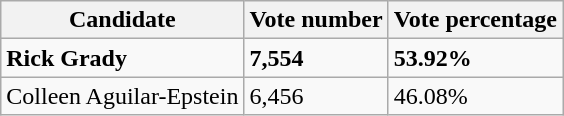<table class="wikitable">
<tr>
<th>Candidate</th>
<th>Vote number</th>
<th>Vote percentage</th>
</tr>
<tr>
<td><strong>Rick Grady</strong></td>
<td><strong>7,554</strong></td>
<td><strong>53.92%</strong></td>
</tr>
<tr>
<td>Colleen Aguilar-Epstein</td>
<td>6,456</td>
<td>46.08%</td>
</tr>
</table>
